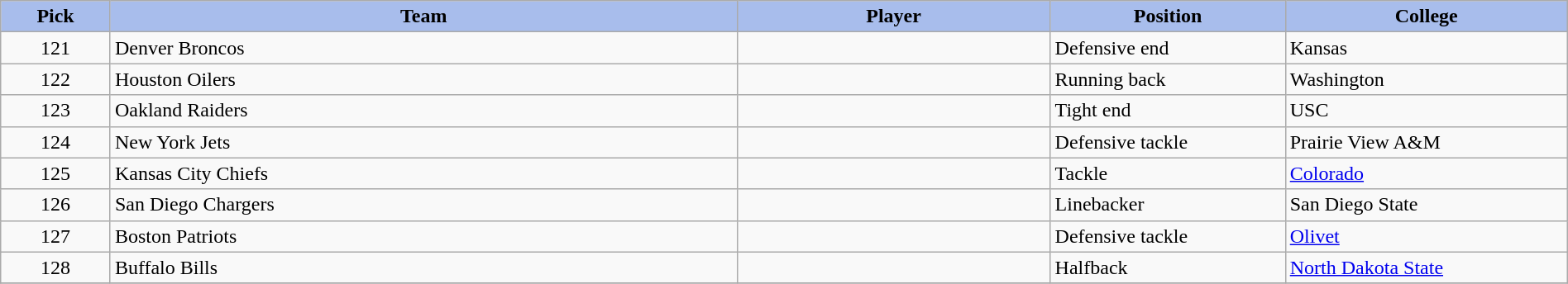<table class="wikitable sortable sortable" style="width: 100%">
<tr>
<th style="background:#A8BDEC;" width=7%>Pick</th>
<th style="background:#A8BDEC;" width=40%>Team</th>
<th style="background:#A8BDEC;" width=20%>Player</th>
<th style="background:#A8BDEC;" width=15%>Position</th>
<th style="background:#A8BDEC;" width=20%>College</th>
</tr>
<tr>
<td align=center>121</td>
<td>Denver Broncos</td>
<td></td>
<td>Defensive end</td>
<td>Kansas</td>
</tr>
<tr>
<td align=center>122</td>
<td>Houston Oilers</td>
<td></td>
<td>Running back</td>
<td>Washington</td>
</tr>
<tr>
<td align=center>123</td>
<td>Oakland Raiders</td>
<td></td>
<td>Tight end</td>
<td>USC</td>
</tr>
<tr>
<td align=center>124</td>
<td>New York Jets</td>
<td></td>
<td>Defensive tackle</td>
<td>Prairie View A&M</td>
</tr>
<tr>
<td align=center>125</td>
<td>Kansas City Chiefs</td>
<td></td>
<td>Tackle</td>
<td><a href='#'>Colorado</a></td>
</tr>
<tr>
<td align=center>126</td>
<td>San Diego Chargers</td>
<td></td>
<td>Linebacker</td>
<td>San Diego State</td>
</tr>
<tr>
<td align=center>127</td>
<td>Boston Patriots</td>
<td></td>
<td>Defensive tackle</td>
<td><a href='#'>Olivet</a></td>
</tr>
<tr>
<td align=center>128</td>
<td>Buffalo Bills</td>
<td></td>
<td>Halfback</td>
<td><a href='#'>North Dakota State</a></td>
</tr>
<tr>
</tr>
</table>
